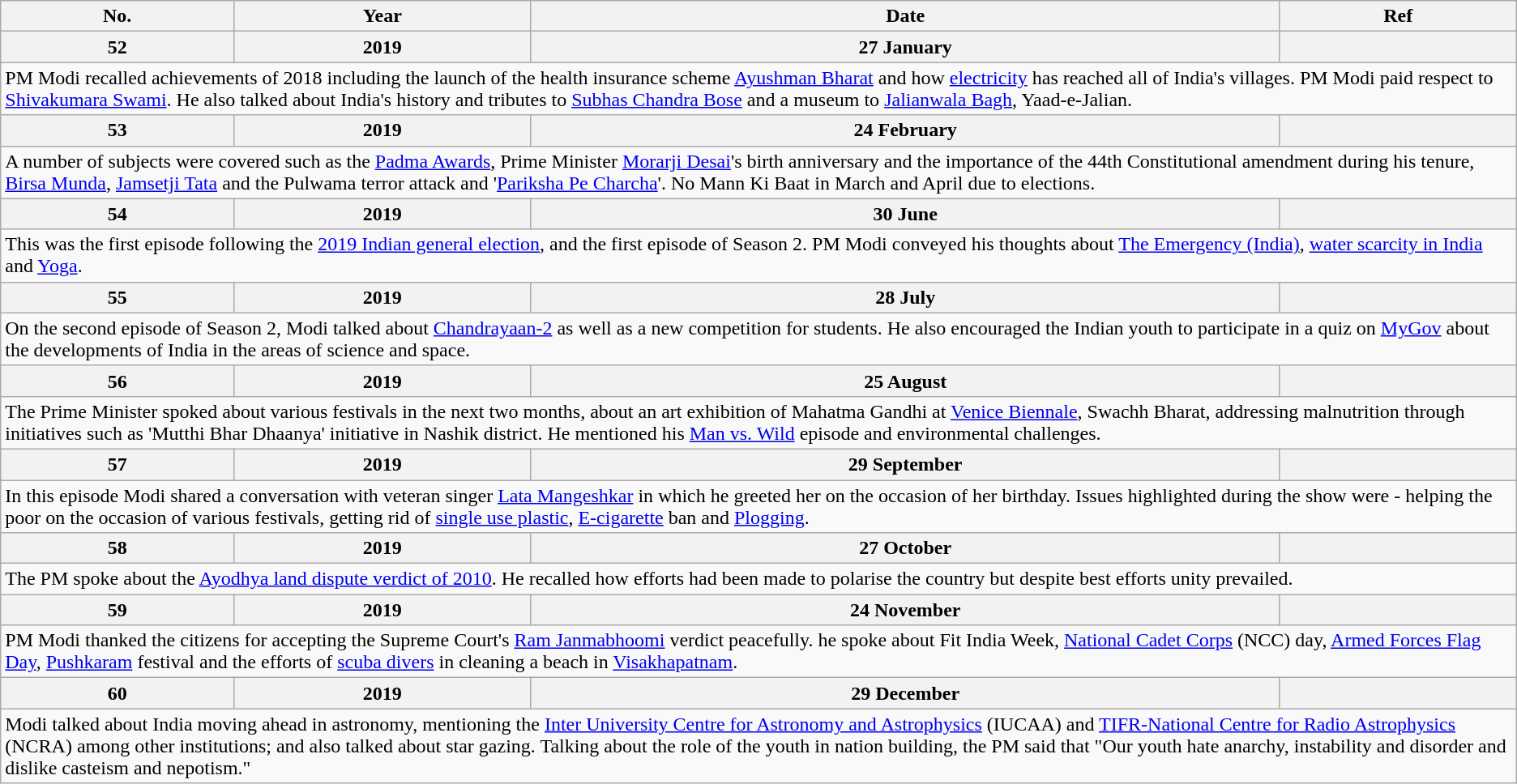<table class="wikitable">
<tr>
<th>No.</th>
<th>Year</th>
<th>Date</th>
<th>Ref</th>
</tr>
<tr>
<th>52</th>
<th>2019</th>
<th>27 January</th>
<th></th>
</tr>
<tr>
<td colspan="4">PM Modi recalled achievements of 2018 including the launch of the health insurance scheme <a href='#'>Ayushman Bharat</a> and how <a href='#'>electricity</a> has reached all of India's villages. PM Modi paid respect to <a href='#'>Shivakumara Swami</a>. He also talked about India's history and tributes to <a href='#'>Subhas Chandra Bose</a> and a museum to <a href='#'>Jalianwala Bagh</a>, Yaad-e-Jalian.</td>
</tr>
<tr>
<th>53</th>
<th>2019</th>
<th>24 February</th>
<th></th>
</tr>
<tr>
<td colspan="4">A number of subjects were covered such as the <a href='#'>Padma Awards</a>, Prime Minister <a href='#'>Morarji Desai</a>'s birth anniversary and the importance of the 44th Constitutional amendment during his tenure, <a href='#'>Birsa Munda</a>, <a href='#'>Jamsetji Tata</a> and the Pulwama terror attack and '<a href='#'>Pariksha Pe Charcha</a>'. No Mann Ki Baat in March and April due to elections.</td>
</tr>
<tr>
<th>54</th>
<th>2019</th>
<th>30 June</th>
<th></th>
</tr>
<tr>
<td colspan="4">This was the first episode following the <a href='#'>2019 Indian general election</a>, and the first episode of Season 2. PM Modi conveyed his thoughts about <a href='#'>The Emergency (India)</a>, <a href='#'>water scarcity in India</a> and <a href='#'>Yoga</a>.</td>
</tr>
<tr>
<th>55</th>
<th>2019</th>
<th>28 July</th>
<th></th>
</tr>
<tr>
<td colspan="4">On the second episode of Season 2, Modi talked about <a href='#'>Chandrayaan-2</a> as well as a new competition for students. He also encouraged the Indian youth to participate in a quiz on <a href='#'>MyGov</a> about the developments of India in the areas of science and space.</td>
</tr>
<tr>
<th>56</th>
<th>2019</th>
<th>25 August</th>
<th></th>
</tr>
<tr>
<td colspan="4">The Prime Minister spoked about various festivals in the next two months, about an art exhibition of Mahatma Gandhi at <a href='#'>Venice Biennale</a>, Swachh Bharat, addressing malnutrition through initiatives such as  'Mutthi Bhar Dhaanya' initiative in Nashik district. He mentioned his <a href='#'>Man vs. Wild</a> episode and environmental challenges.</td>
</tr>
<tr>
<th>57</th>
<th>2019</th>
<th>29 September</th>
<th></th>
</tr>
<tr>
<td colspan="4">In this episode Modi shared a conversation with veteran singer <a href='#'>Lata Mangeshkar</a> in which he greeted her on the occasion of her birthday. Issues highlighted during the show were - helping the poor on the occasion of various festivals, getting rid of <a href='#'>single use plastic</a>, <a href='#'>E-cigarette</a> ban and <a href='#'>Plogging</a>.</td>
</tr>
<tr>
<th>58</th>
<th>2019</th>
<th>27 October</th>
<th></th>
</tr>
<tr>
<td colspan="4">The PM spoke about the <a href='#'>Ayodhya land dispute verdict of 2010</a>. He recalled how efforts had been made to polarise the country but despite best efforts unity prevailed.</td>
</tr>
<tr>
<th>59</th>
<th>2019</th>
<th>24 November</th>
<th></th>
</tr>
<tr>
<td colspan="4">PM Modi thanked the citizens for accepting the Supreme Court's <a href='#'>Ram Janmabhoomi</a> verdict peacefully. he spoke about Fit India Week, <a href='#'>National Cadet Corps</a> (NCC) day, <a href='#'>Armed Forces Flag Day</a>, <a href='#'>Pushkaram</a> festival and the efforts of <a href='#'>scuba divers</a> in cleaning a beach in <a href='#'>Visakhapatnam</a>.</td>
</tr>
<tr>
<th>60</th>
<th>2019</th>
<th>29 December</th>
<th></th>
</tr>
<tr>
<td colspan="4">Modi talked about India moving ahead in astronomy, mentioning the <a href='#'>Inter University Centre for Astronomy and Astrophysics</a> (IUCAA) and <a href='#'>TIFR-National Centre for Radio Astrophysics</a> (NCRA) among other institutions; and also talked about star gazing. Talking about the role of the youth in nation building, the PM said that "Our youth hate anarchy, instability and disorder and dislike casteism and nepotism."</td>
</tr>
</table>
